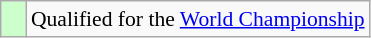<table class="wikitable" style="text-align:left; font-size:90%;">
<tr>
<td width="10px" bgcolor="#ccffcc"></td>
<td>Qualified for the <a href='#'>World Championship</a></td>
</tr>
</table>
